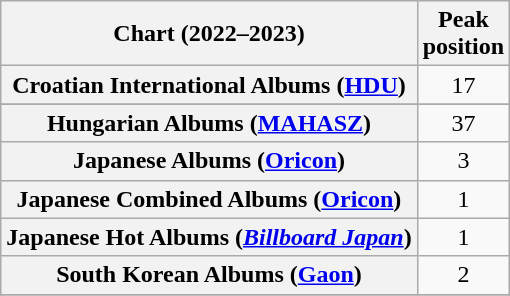<table class="wikitable plainrowheaders sortable" style="text-align:center">
<tr>
<th scope="col">Chart (2022–2023)</th>
<th scope="col">Peak<br>position</th>
</tr>
<tr>
<th scope="row">Croatian International Albums (<a href='#'>HDU</a>)</th>
<td>17</td>
</tr>
<tr>
</tr>
<tr>
<th scope="row">Hungarian Albums (<a href='#'>MAHASZ</a>)</th>
<td>37</td>
</tr>
<tr>
<th scope="row">Japanese Albums (<a href='#'>Oricon</a>)</th>
<td>3</td>
</tr>
<tr>
<th scope="row">Japanese Combined Albums (<a href='#'>Oricon</a>)</th>
<td>1</td>
</tr>
<tr>
<th scope="row">Japanese Hot Albums (<em><a href='#'>Billboard Japan</a></em>)</th>
<td>1</td>
</tr>
<tr>
<th scope="row">South Korean Albums (<a href='#'>Gaon</a>)</th>
<td>2</td>
</tr>
<tr>
</tr>
</table>
